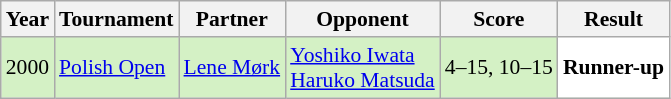<table class="sortable wikitable" style="font-size: 90%;">
<tr>
<th>Year</th>
<th>Tournament</th>
<th>Partner</th>
<th>Opponent</th>
<th>Score</th>
<th>Result</th>
</tr>
<tr style="background:#D4F1C5">
<td align="center">2000</td>
<td align="left"><a href='#'>Polish Open</a></td>
<td align="left"> <a href='#'>Lene Mørk</a></td>
<td align="left"> <a href='#'>Yoshiko Iwata</a> <br>  <a href='#'>Haruko Matsuda</a></td>
<td align="left">4–15, 10–15</td>
<td style="text-align:left; background:white"> <strong>Runner-up</strong></td>
</tr>
</table>
